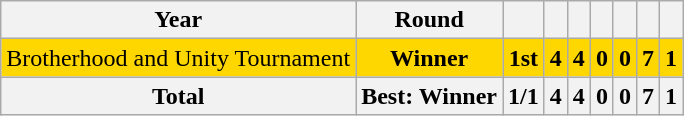<table class="wikitable" style="text-align: center;">
<tr>
<th>Year</th>
<th>Round</th>
<th></th>
<th></th>
<th></th>
<th></th>
<th></th>
<th></th>
<th></th>
</tr>
<tr bgcolor=gold>
<td> Brotherhood and Unity Tournament</td>
<td><strong>Winner</strong></td>
<td><strong>1st</strong></td>
<td><strong>4</strong></td>
<td><strong>4</strong></td>
<td><strong>0</strong></td>
<td><strong>0</strong></td>
<td><strong>7</strong></td>
<td><strong>1</strong></td>
</tr>
<tr>
<th>Total</th>
<th>Best: Winner</th>
<th>1/1</th>
<th>4</th>
<th>4</th>
<th>0</th>
<th>0</th>
<th>7</th>
<th>1</th>
</tr>
</table>
